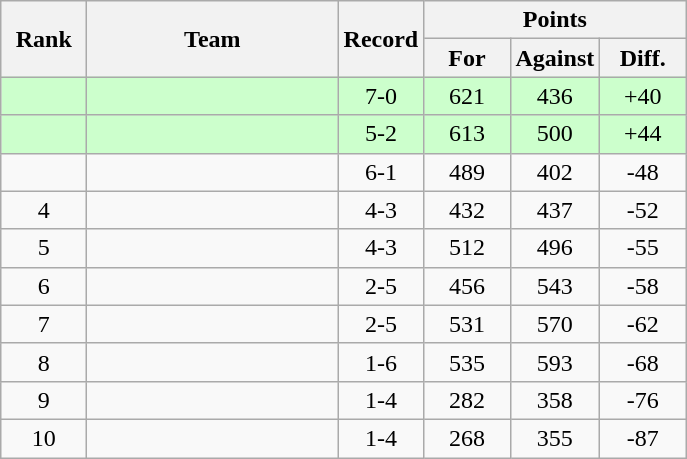<table class="wikitable" style="text-align: center">
<tr>
<th rowspan="2" width="50">Rank</th>
<th rowspan="2" width="160">Team</th>
<th rowspan="2" width="50">Record</th>
<th colspan="3">Points</th>
</tr>
<tr>
<th width="50">For</th>
<th width="50">Against</th>
<th width="50">Diff.</th>
</tr>
<tr bgcolor="ccffcc">
<td></td>
<td align="left"></td>
<td>7-0</td>
<td>621</td>
<td>436</td>
<td>+40</td>
</tr>
<tr bgcolor="ccffcc">
<td></td>
<td align="left"></td>
<td>5-2</td>
<td>613</td>
<td>500</td>
<td>+44</td>
</tr>
<tr bgcolor="">
<td></td>
<td align="left"></td>
<td>6-1</td>
<td>489</td>
<td>402</td>
<td>-48</td>
</tr>
<tr bgcolor="">
<td>4</td>
<td align="left"></td>
<td>4-3</td>
<td>432</td>
<td>437</td>
<td>-52</td>
</tr>
<tr bgcolor="">
<td>5</td>
<td align="left"></td>
<td>4-3</td>
<td>512</td>
<td>496</td>
<td>-55</td>
</tr>
<tr>
<td>6</td>
<td align="left"></td>
<td>2-5</td>
<td>456</td>
<td>543</td>
<td>-58</td>
</tr>
<tr>
<td>7</td>
<td align="left"></td>
<td>2-5</td>
<td>531</td>
<td>570</td>
<td>-62</td>
</tr>
<tr>
<td>8</td>
<td align="left"></td>
<td>1-6</td>
<td>535</td>
<td>593</td>
<td>-68</td>
</tr>
<tr>
<td>9</td>
<td align="left"></td>
<td>1-4</td>
<td>282</td>
<td>358</td>
<td>-76</td>
</tr>
<tr>
<td>10</td>
<td align="left"></td>
<td>1-4</td>
<td>268</td>
<td>355</td>
<td>-87</td>
</tr>
</table>
